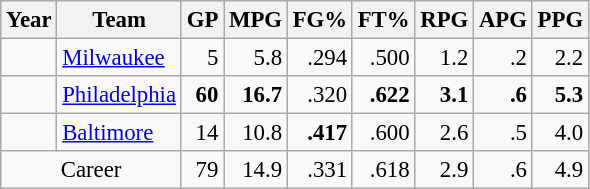<table class="wikitable sortable" style="font-size:95%; text-align:right;">
<tr>
<th>Year</th>
<th>Team</th>
<th>GP</th>
<th>MPG</th>
<th>FG%</th>
<th>FT%</th>
<th>RPG</th>
<th>APG</th>
<th>PPG</th>
</tr>
<tr>
<td style="text-align:left;"></td>
<td style="text-align:left;"><a href='#'>Milwaukee</a></td>
<td>5</td>
<td>5.8</td>
<td>.294</td>
<td>.500</td>
<td>1.2</td>
<td>.2</td>
<td>2.2</td>
</tr>
<tr>
<td style="text-align:left;"></td>
<td style="text-align:left;"><a href='#'>Philadelphia</a></td>
<td><strong>60</strong></td>
<td><strong>16.7</strong></td>
<td>.320</td>
<td><strong>.622</strong></td>
<td><strong>3.1</strong></td>
<td><strong>.6</strong></td>
<td><strong>5.3</strong></td>
</tr>
<tr>
<td style="text-align:left;"></td>
<td style="text-align:left;"><a href='#'>Baltimore</a></td>
<td>14</td>
<td>10.8</td>
<td><strong>.417</strong></td>
<td>.600</td>
<td>2.6</td>
<td>.5</td>
<td>4.0</td>
</tr>
<tr>
<td colspan="2" style="text-align:center;">Career</td>
<td>79</td>
<td>14.9</td>
<td>.331</td>
<td>.618</td>
<td>2.9</td>
<td>.6</td>
<td>4.9</td>
</tr>
</table>
